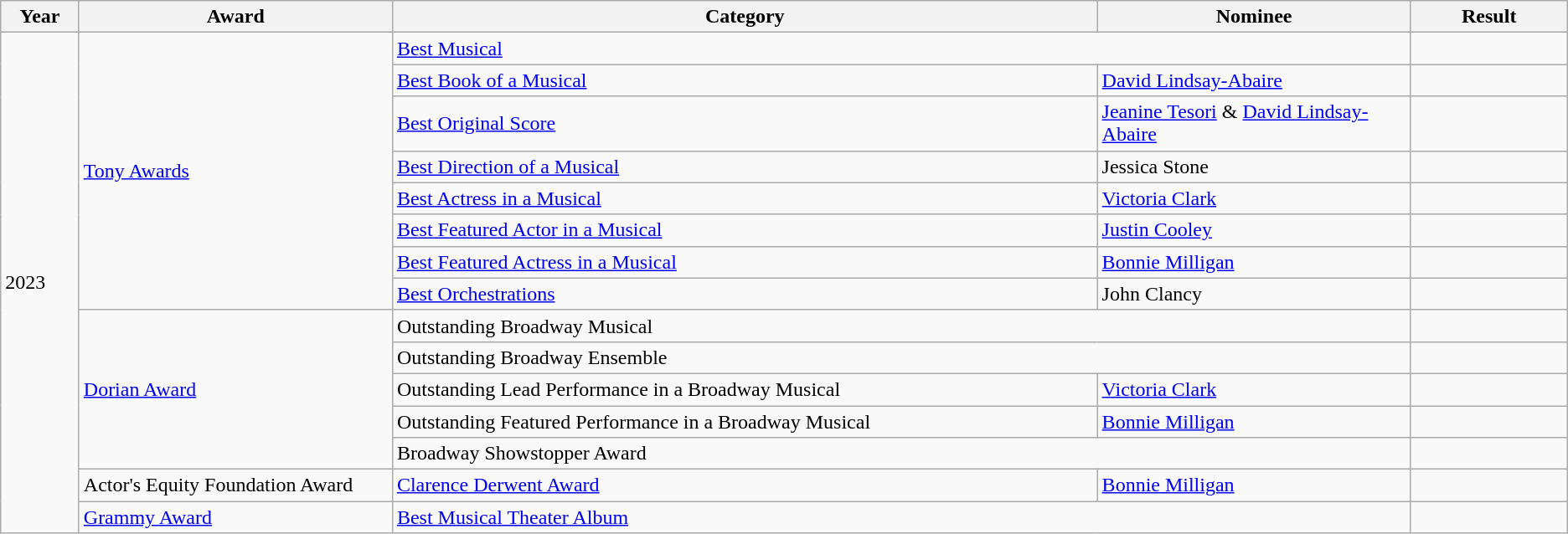<table class="wikitable">
<tr>
<th width="5%">Year</th>
<th width="20%">Award</th>
<th width="45%">Category</th>
<th width="20%">Nominee</th>
<th width="10%">Result</th>
</tr>
<tr>
<td rowspan="15">2023</td>
<td rowspan="8"><a href='#'>Tony Awards</a></td>
<td colspan="2"><a href='#'>Best Musical</a></td>
<td></td>
</tr>
<tr>
<td><a href='#'>Best Book of a Musical</a></td>
<td><a href='#'>David Lindsay-Abaire</a></td>
<td></td>
</tr>
<tr>
<td><a href='#'>Best Original Score</a></td>
<td><a href='#'>Jeanine Tesori</a> & <a href='#'>David Lindsay-Abaire</a></td>
<td></td>
</tr>
<tr>
<td><a href='#'>Best Direction of a Musical</a></td>
<td>Jessica Stone</td>
<td></td>
</tr>
<tr>
<td><a href='#'>Best  Actress in a Musical</a></td>
<td><a href='#'>Victoria Clark</a></td>
<td></td>
</tr>
<tr>
<td><a href='#'>Best Featured Actor in a Musical</a></td>
<td><a href='#'>Justin Cooley</a></td>
<td></td>
</tr>
<tr>
<td><a href='#'>Best Featured Actress in a Musical</a></td>
<td><a href='#'>Bonnie Milligan</a></td>
<td></td>
</tr>
<tr>
<td><a href='#'>Best Orchestrations</a></td>
<td>John Clancy</td>
<td></td>
</tr>
<tr>
<td rowspan="5"><a href='#'>Dorian Award</a></td>
<td colspan="2">Outstanding Broadway Musical</td>
<td></td>
</tr>
<tr>
<td colspan="2">Outstanding Broadway Ensemble</td>
<td></td>
</tr>
<tr>
<td>Outstanding Lead Performance in a Broadway Musical</td>
<td><a href='#'>Victoria Clark</a></td>
<td></td>
</tr>
<tr>
<td>Outstanding Featured Performance in a Broadway Musical</td>
<td><a href='#'>Bonnie Milligan</a></td>
<td></td>
</tr>
<tr>
<td colspan="2">Broadway Showstopper Award</td>
<td></td>
</tr>
<tr>
<td>Actor's Equity Foundation Award</td>
<td><a href='#'>Clarence Derwent Award</a></td>
<td><a href='#'>Bonnie Milligan</a></td>
<td></td>
</tr>
<tr>
<td><a href='#'>Grammy Award</a></td>
<td colspan="2"><a href='#'>Best Musical Theater Album</a></td>
<td></td>
</tr>
</table>
